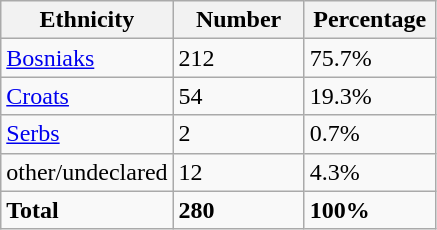<table class="wikitable">
<tr>
<th width="100px">Ethnicity</th>
<th width="80px">Number</th>
<th width="80px">Percentage</th>
</tr>
<tr>
<td><a href='#'>Bosniaks</a></td>
<td>212</td>
<td>75.7%</td>
</tr>
<tr>
<td><a href='#'>Croats</a></td>
<td>54</td>
<td>19.3%</td>
</tr>
<tr>
<td><a href='#'>Serbs</a></td>
<td>2</td>
<td>0.7%</td>
</tr>
<tr>
<td>other/undeclared</td>
<td>12</td>
<td>4.3%</td>
</tr>
<tr>
<td><strong>Total</strong></td>
<td><strong>280</strong></td>
<td><strong>100%</strong></td>
</tr>
</table>
